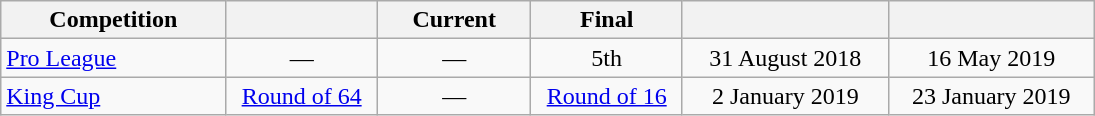<table class="wikitable" style="text-align:center; width:730px;">
<tr>
<th style="text-align:center; width:150px;">Competition</th>
<th style="text-align:center; width:100px;"></th>
<th style="text-align:center; width:100px;">Current<br></th>
<th style="text-align:center; width:100px;">Final<br></th>
<th style="text-align:center; width:140px;"></th>
<th style="text-align:center; width:140px;"></th>
</tr>
<tr>
<td style="text-align:left;"><a href='#'>Pro League</a></td>
<td>—</td>
<td>—</td>
<td>5th</td>
<td>31 August 2018</td>
<td>16 May 2019</td>
</tr>
<tr>
<td style="text-align:left;"><a href='#'>King Cup</a></td>
<td><a href='#'>Round of 64</a></td>
<td>—</td>
<td><a href='#'>Round of 16</a></td>
<td>2 January 2019</td>
<td>23 January 2019</td>
</tr>
</table>
